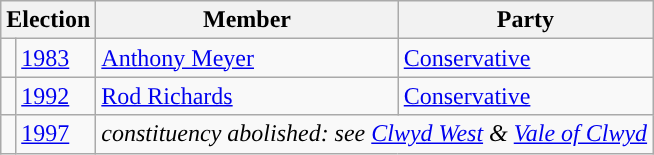<table class="wikitable">
<tr>
<th colspan="2">Election</th>
<th>Member</th>
<th>Party</th>
</tr>
<tr>
<td style="color:inherit;background-color: "></td>
<td><a href='#'>1983</a></td>
<td><a href='#'>Anthony Meyer</a></td>
<td><a href='#'>Conservative</a></td>
</tr>
<tr>
<td style="color:inherit;background-color: "></td>
<td><a href='#'>1992</a></td>
<td><a href='#'>Rod Richards</a></td>
<td><a href='#'>Conservative</a></td>
</tr>
<tr>
<td></td>
<td><a href='#'>1997</a></td>
<td colspan="2"><em>constituency abolished: see <a href='#'>Clwyd West</a> & <a href='#'>Vale of Clwyd</a></em></td>
</tr>
</table>
